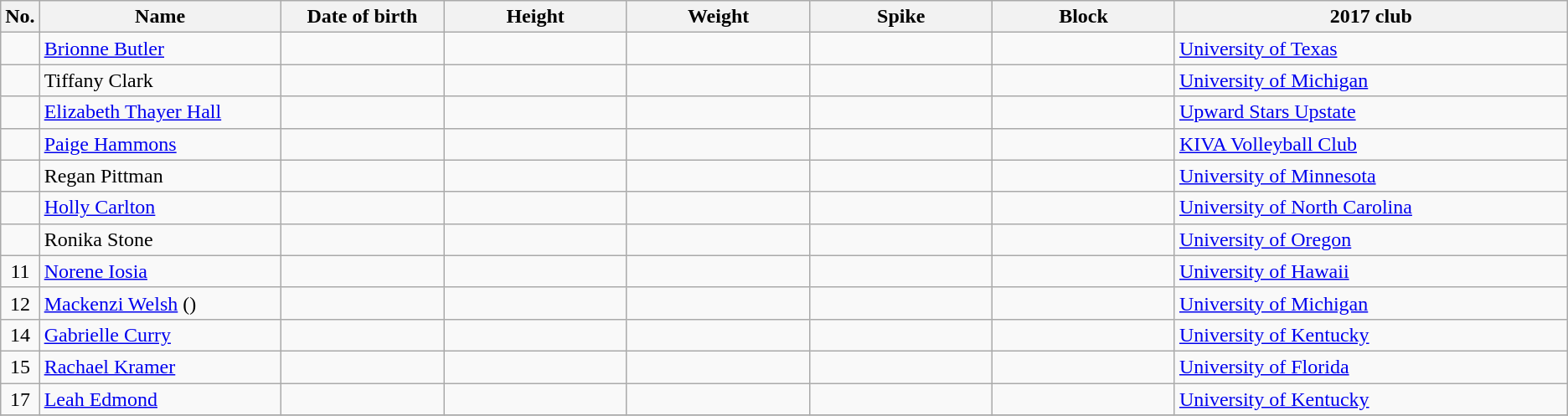<table class="wikitable sortable" style="font-size:100%; text-align:center;">
<tr>
<th>No.</th>
<th style="width:12em">Name</th>
<th style="width:8em">Date of birth</th>
<th style="width:9em">Height</th>
<th style="width:9em">Weight</th>
<th style="width:9em">Spike</th>
<th style="width:9em">Block</th>
<th style="width:20em">2017 club</th>
</tr>
<tr>
<td></td>
<td align=left><a href='#'>Brionne Butler</a></td>
<td align=right></td>
<td></td>
<td></td>
<td></td>
<td></td>
<td align=left> <a href='#'>University of Texas</a></td>
</tr>
<tr>
<td></td>
<td align=left>Tiffany Clark</td>
<td align=right></td>
<td></td>
<td></td>
<td></td>
<td></td>
<td align=left> <a href='#'>University of Michigan</a></td>
</tr>
<tr>
<td></td>
<td align=left><a href='#'>Elizabeth Thayer Hall</a></td>
<td align=right></td>
<td></td>
<td></td>
<td></td>
<td></td>
<td align=left> <a href='#'>Upward Stars Upstate</a></td>
</tr>
<tr>
<td></td>
<td align=left><a href='#'>Paige Hammons</a></td>
<td align=right></td>
<td></td>
<td></td>
<td></td>
<td></td>
<td align=left> <a href='#'>KIVA Volleyball Club</a></td>
</tr>
<tr>
<td></td>
<td align=left>Regan Pittman</td>
<td align=right></td>
<td></td>
<td></td>
<td></td>
<td></td>
<td align=left> <a href='#'>University of Minnesota</a></td>
</tr>
<tr>
<td></td>
<td align=left><a href='#'>Holly Carlton</a></td>
<td align=right></td>
<td></td>
<td></td>
<td></td>
<td></td>
<td align=left> <a href='#'>University of North Carolina</a></td>
</tr>
<tr>
<td></td>
<td align=left>Ronika Stone</td>
<td align=right></td>
<td></td>
<td></td>
<td></td>
<td></td>
<td align=left> <a href='#'>University of Oregon</a></td>
</tr>
<tr>
<td>11</td>
<td align=left><a href='#'>Norene Iosia</a></td>
<td align=right></td>
<td></td>
<td></td>
<td></td>
<td></td>
<td align=left> <a href='#'>University of Hawaii</a></td>
</tr>
<tr>
<td>12</td>
<td align=left><a href='#'>Mackenzi Welsh</a> ()</td>
<td align=right></td>
<td></td>
<td></td>
<td></td>
<td></td>
<td align=left> <a href='#'>University of Michigan</a></td>
</tr>
<tr>
<td>14</td>
<td align=left><a href='#'>Gabrielle Curry</a></td>
<td align=right></td>
<td></td>
<td></td>
<td></td>
<td></td>
<td align=left> <a href='#'>University of Kentucky</a></td>
</tr>
<tr>
<td>15</td>
<td align=left><a href='#'>Rachael Kramer</a></td>
<td align=right></td>
<td></td>
<td></td>
<td></td>
<td></td>
<td align=left> <a href='#'>University of Florida</a></td>
</tr>
<tr>
<td>17</td>
<td align=left><a href='#'>Leah Edmond</a></td>
<td align=right></td>
<td></td>
<td></td>
<td></td>
<td></td>
<td align=left> <a href='#'>University of Kentucky</a></td>
</tr>
<tr>
</tr>
</table>
